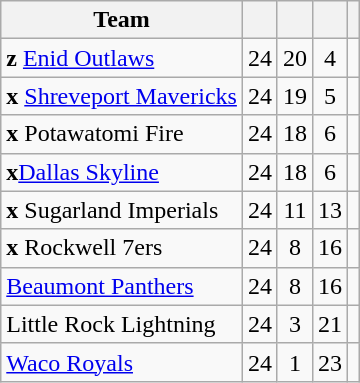<table class="wikitable" style="text-align:center">
<tr>
<th>Team</th>
<th></th>
<th></th>
<th></th>
<th></th>
</tr>
<tr>
<td align=left><strong>z</strong>  <a href='#'>Enid Outlaws</a></td>
<td>24</td>
<td>20</td>
<td>4</td>
<td></td>
</tr>
<tr>
<td align=left><strong>x</strong> <a href='#'>Shreveport Mavericks</a></td>
<td>24</td>
<td>19</td>
<td>5</td>
<td></td>
</tr>
<tr>
<td align=left><strong>x</strong> Potawatomi Fire</td>
<td>24</td>
<td>18</td>
<td>6</td>
<td></td>
</tr>
<tr>
<td align=left><strong>x</strong><a href='#'>Dallas Skyline</a></td>
<td>24</td>
<td>18</td>
<td>6</td>
<td></td>
</tr>
<tr>
<td align=left><strong>x</strong> Sugarland Imperials</td>
<td>24</td>
<td>11</td>
<td>13</td>
<td></td>
</tr>
<tr>
<td align=left><strong>x</strong> Rockwell 7ers</td>
<td>24</td>
<td>8</td>
<td>16</td>
<td></td>
</tr>
<tr>
<td align=left><a href='#'>Beaumont Panthers</a></td>
<td>24</td>
<td>8</td>
<td>16</td>
<td></td>
</tr>
<tr>
<td align=left>Little Rock Lightning</td>
<td>24</td>
<td>3</td>
<td>21</td>
<td></td>
</tr>
<tr>
<td align=left><a href='#'>Waco Royals</a></td>
<td>24</td>
<td>1</td>
<td>23</td>
<td></td>
</tr>
</table>
